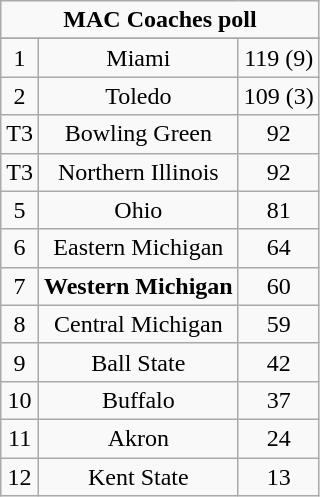<table class="wikitable" style="display: inline-table;">
<tr align="center">
<td align="center" Colspan="3"><strong>MAC Coaches poll</strong></td>
</tr>
<tr align="center">
</tr>
<tr align="center">
<td>1</td>
<td>Miami</td>
<td>119 (9)</td>
</tr>
<tr align="center">
<td>2</td>
<td>Toledo</td>
<td>109 (3)</td>
</tr>
<tr align="center">
<td>T3</td>
<td>Bowling Green</td>
<td>92</td>
</tr>
<tr align="center">
<td>T3</td>
<td>Northern Illinois</td>
<td>92</td>
</tr>
<tr align="center">
<td>5</td>
<td>Ohio</td>
<td>81</td>
</tr>
<tr align="center">
<td>6</td>
<td>Eastern Michigan</td>
<td>64</td>
</tr>
<tr align="center">
<td>7</td>
<td><strong>Western Michigan</strong></td>
<td>60</td>
</tr>
<tr align="center">
<td>8</td>
<td>Central Michigan</td>
<td>59</td>
</tr>
<tr align="center">
<td>9</td>
<td>Ball State</td>
<td>42</td>
</tr>
<tr align="center">
<td>10</td>
<td>Buffalo</td>
<td>37</td>
</tr>
<tr align="center">
<td>11</td>
<td>Akron</td>
<td>24</td>
</tr>
<tr align="center">
<td>12</td>
<td>Kent State</td>
<td>13</td>
</tr>
</table>
